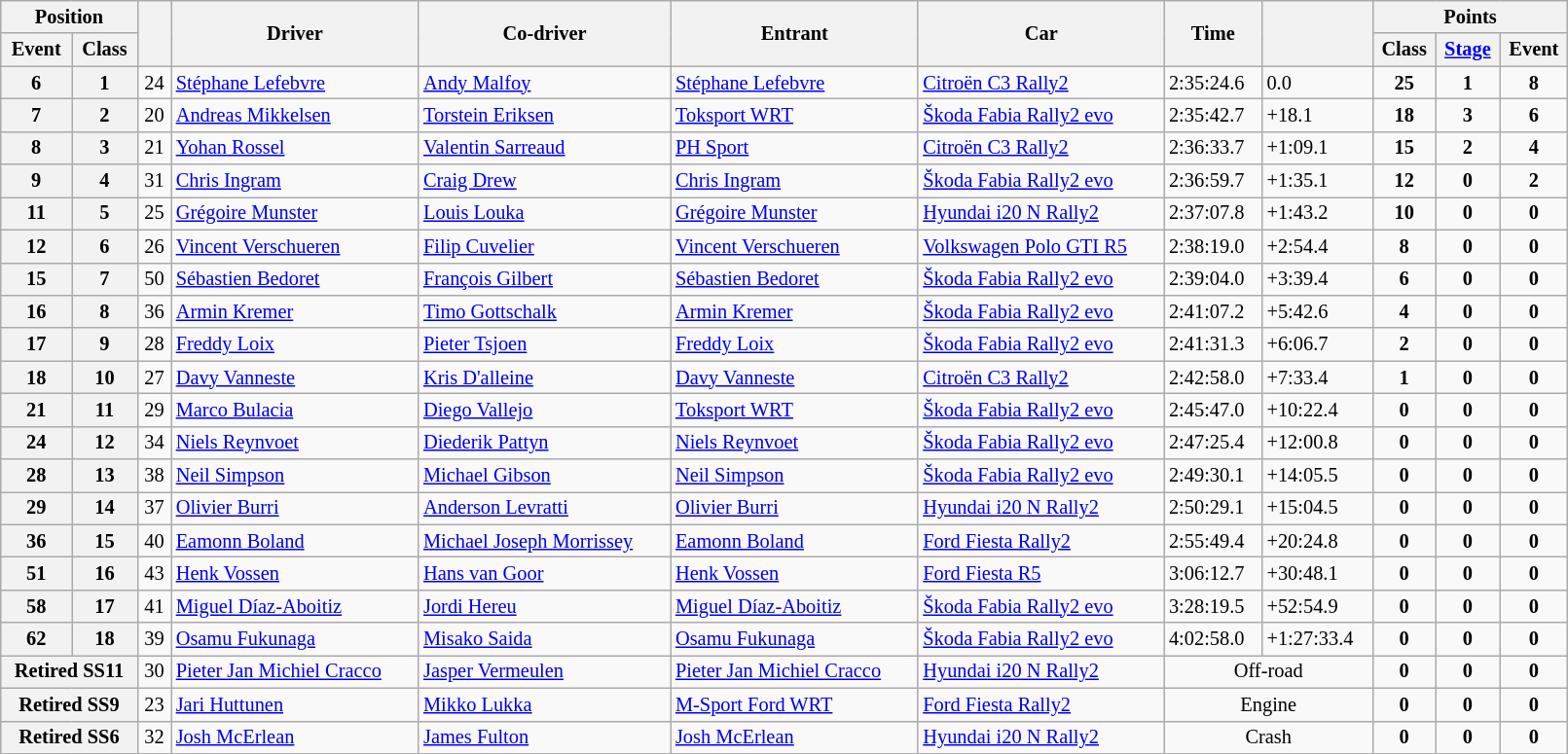<table class="wikitable" width=85% style="font-size: 85%;">
<tr>
<th colspan="2">Position</th>
<th rowspan="2"></th>
<th rowspan="2">Driver</th>
<th rowspan="2">Co-driver</th>
<th rowspan="2">Entrant</th>
<th rowspan="2">Car</th>
<th rowspan="2">Time</th>
<th rowspan="2"></th>
<th colspan="3">Points</th>
</tr>
<tr>
<th>Event</th>
<th>Class</th>
<th>Class</th>
<th><a href='#'>Stage</a></th>
<th>Event</th>
</tr>
<tr>
<th>6</th>
<th>1</th>
<td align="center">24</td>
<td><a href='#'>Stéphane Lefebvre</a></td>
<td><a href='#'>Andy Malfoy</a></td>
<td><a href='#'>Stéphane Lefebvre</a></td>
<td><a href='#'>Citroën C3 Rally2</a></td>
<td>2:35:24.6</td>
<td>0.0</td>
<td align="center"><strong>25</strong></td>
<td align="center"><strong>1</strong></td>
<td align="center"><strong>8</strong></td>
</tr>
<tr>
<th>7</th>
<th>2</th>
<td align="center">20</td>
<td><a href='#'>Andreas Mikkelsen</a></td>
<td><a href='#'>Torstein Eriksen</a></td>
<td><a href='#'>Toksport WRT</a></td>
<td><a href='#'>Škoda Fabia Rally2 evo</a></td>
<td>2:35:42.7</td>
<td>+18.1</td>
<td align="center"><strong>18</strong></td>
<td align="center"><strong>3</strong></td>
<td align="center"><strong>6</strong></td>
</tr>
<tr>
<th>8</th>
<th>3</th>
<td align="center">21</td>
<td><a href='#'>Yohan Rossel</a></td>
<td><a href='#'>Valentin Sarreaud</a></td>
<td><a href='#'>PH Sport</a></td>
<td><a href='#'>Citroën C3 Rally2</a></td>
<td>2:36:33.7</td>
<td>+1:09.1</td>
<td align="center"><strong>15</strong></td>
<td align="center"><strong>2</strong></td>
<td align="center"><strong>4</strong></td>
</tr>
<tr>
<th>9</th>
<th>4</th>
<td align="center">31</td>
<td><a href='#'>Chris Ingram</a></td>
<td><a href='#'>Craig Drew</a></td>
<td><a href='#'>Chris Ingram</a></td>
<td><a href='#'>Škoda Fabia Rally2 evo</a></td>
<td>2:36:59.7</td>
<td>+1:35.1</td>
<td align="center"><strong>12</strong></td>
<td align="center"><strong>0</strong></td>
<td align="center"><strong>2</strong></td>
</tr>
<tr>
<th>11</th>
<th>5</th>
<td align="center">25</td>
<td><a href='#'>Grégoire Munster</a></td>
<td><a href='#'>Louis Louka</a></td>
<td><a href='#'>Grégoire Munster</a></td>
<td><a href='#'>Hyundai i20 N Rally2</a></td>
<td>2:37:07.8</td>
<td>+1:43.2</td>
<td align="center"><strong>10</strong></td>
<td align="center"><strong>0</strong></td>
<td align="center"><strong>0</strong></td>
</tr>
<tr>
<th>12</th>
<th>6</th>
<td align="center">26</td>
<td><a href='#'>Vincent Verschueren</a></td>
<td><a href='#'>Filip Cuvelier</a></td>
<td><a href='#'>Vincent Verschueren</a></td>
<td><a href='#'>Volkswagen Polo GTI R5</a></td>
<td>2:38:19.0</td>
<td>+2:54.4</td>
<td align="center"><strong>8</strong></td>
<td align="center"><strong>0</strong></td>
<td align="center"><strong>0</strong></td>
</tr>
<tr>
<th>15</th>
<th>7</th>
<td align="center">50</td>
<td><a href='#'>Sébastien Bedoret</a></td>
<td><a href='#'>François Gilbert</a></td>
<td><a href='#'>Sébastien Bedoret</a></td>
<td><a href='#'>Škoda Fabia Rally2 evo</a></td>
<td>2:39:04.0</td>
<td>+3:39.4</td>
<td align="center"><strong>6</strong></td>
<td align="center"><strong>0</strong></td>
<td align="center"><strong>0</strong></td>
</tr>
<tr>
<th>16</th>
<th>8</th>
<td align="center">36</td>
<td><a href='#'>Armin Kremer</a></td>
<td><a href='#'>Timo Gottschalk</a></td>
<td><a href='#'>Armin Kremer</a></td>
<td><a href='#'>Škoda Fabia Rally2 evo</a></td>
<td>2:41:07.2</td>
<td>+5:42.6</td>
<td align="center"><strong>4</strong></td>
<td align="center"><strong>0</strong></td>
<td align="center"><strong>0</strong></td>
</tr>
<tr>
<th>17</th>
<th>9</th>
<td align="center">28</td>
<td><a href='#'>Freddy Loix</a></td>
<td><a href='#'>Pieter Tsjoen</a></td>
<td><a href='#'>Freddy Loix</a></td>
<td><a href='#'>Škoda Fabia Rally2 evo</a></td>
<td>2:41:31.3</td>
<td>+6:06.7</td>
<td align="center"><strong>2</strong></td>
<td align="center"><strong>0</strong></td>
<td align="center"><strong>0</strong></td>
</tr>
<tr>
<th>18</th>
<th>10</th>
<td align="center">27</td>
<td><a href='#'>Davy Vanneste</a></td>
<td><a href='#'>Kris D'alleine</a></td>
<td><a href='#'>Davy Vanneste</a></td>
<td><a href='#'>Citroën C3 Rally2</a></td>
<td>2:42:58.0</td>
<td>+7:33.4</td>
<td align="center"><strong>1</strong></td>
<td align="center"><strong>0</strong></td>
<td align="center"><strong>0</strong></td>
</tr>
<tr>
<th>21</th>
<th>11</th>
<td align="center">29</td>
<td><a href='#'>Marco Bulacia</a></td>
<td><a href='#'>Diego Vallejo</a></td>
<td><a href='#'>Toksport WRT</a></td>
<td><a href='#'>Škoda Fabia Rally2 evo</a></td>
<td>2:45:47.0</td>
<td>+10:22.4</td>
<td align="center"><strong>0</strong></td>
<td align="center"><strong>0</strong></td>
<td align="center"><strong>0</strong></td>
</tr>
<tr>
<th>24</th>
<th>12</th>
<td align="center">34</td>
<td><a href='#'>Niels Reynvoet</a></td>
<td><a href='#'>Diederik Pattyn</a></td>
<td><a href='#'>Niels Reynvoet</a></td>
<td><a href='#'>Škoda Fabia Rally2 evo</a></td>
<td>2:47:25.4</td>
<td>+12:00.8</td>
<td align="center"><strong>0</strong></td>
<td align="center"><strong>0</strong></td>
<td align="center"><strong>0</strong></td>
</tr>
<tr>
<th>28</th>
<th>13</th>
<td align="center">38</td>
<td><a href='#'>Neil Simpson</a></td>
<td><a href='#'>Michael Gibson</a></td>
<td><a href='#'>Neil Simpson</a></td>
<td><a href='#'>Škoda Fabia Rally2 evo</a></td>
<td>2:49:30.1</td>
<td>+14:05.5</td>
<td align="center"><strong>0</strong></td>
<td align="center"><strong>0</strong></td>
<td align="center"><strong>0</strong></td>
</tr>
<tr>
<th>29</th>
<th>14</th>
<td align="center">37</td>
<td><a href='#'>Olivier Burri</a></td>
<td><a href='#'>Anderson Levratti</a></td>
<td><a href='#'>Olivier Burri</a></td>
<td><a href='#'>Hyundai i20 N Rally2</a></td>
<td>2:50:29.1</td>
<td>+15:04.5</td>
<td align="center"><strong>0</strong></td>
<td align="center"><strong>0</strong></td>
<td align="center"><strong>0</strong></td>
</tr>
<tr>
<th>36</th>
<th>15</th>
<td align="center">40</td>
<td><a href='#'>Eamonn Boland</a></td>
<td><a href='#'>Michael Joseph Morrissey</a></td>
<td><a href='#'>Eamonn Boland</a></td>
<td><a href='#'>Ford Fiesta Rally2</a></td>
<td>2:55:49.4</td>
<td>+20:24.8</td>
<td align="center"><strong>0</strong></td>
<td align="center"><strong>0</strong></td>
<td align="center"><strong>0</strong></td>
</tr>
<tr>
<th>51</th>
<th>16</th>
<td align="center">43</td>
<td><a href='#'>Henk Vossen</a></td>
<td><a href='#'>Hans van Goor</a></td>
<td><a href='#'>Henk Vossen</a></td>
<td><a href='#'>Ford Fiesta R5</a></td>
<td>3:06:12.7</td>
<td>+30:48.1</td>
<td align="center"><strong>0</strong></td>
<td align="center"><strong>0</strong></td>
<td align="center"><strong>0</strong></td>
</tr>
<tr>
<th>58</th>
<th>17</th>
<td align="center">41</td>
<td><a href='#'>Miguel Díaz-Aboitiz</a></td>
<td><a href='#'>Jordi Hereu</a></td>
<td><a href='#'>Miguel Díaz-Aboitiz</a></td>
<td><a href='#'>Škoda Fabia Rally2 evo</a></td>
<td>3:28:19.5</td>
<td>+52:54.9</td>
<td align="center"><strong>0</strong></td>
<td align="center"><strong>0</strong></td>
<td align="center"><strong>0</strong></td>
</tr>
<tr>
<th>62</th>
<th>18</th>
<td align="center">39</td>
<td><a href='#'>Osamu Fukunaga</a></td>
<td><a href='#'>Misako Saida</a></td>
<td><a href='#'>Osamu Fukunaga</a></td>
<td><a href='#'>Škoda Fabia Rally2 evo</a></td>
<td>4:02:58.0</td>
<td>+1:27:33.4</td>
<td align="center"><strong>0</strong></td>
<td align="center"><strong>0</strong></td>
<td align="center"><strong>0</strong></td>
</tr>
<tr>
<th colspan="2">Retired SS11</th>
<td align="center">30</td>
<td><a href='#'>Pieter Jan Michiel Cracco</a></td>
<td><a href='#'>Jasper Vermeulen</a></td>
<td><a href='#'>Pieter Jan Michiel Cracco</a></td>
<td><a href='#'>Hyundai i20 N Rally2</a></td>
<td align="center" colspan="2">Off-road</td>
<td align="center"><strong>0</strong></td>
<td align="center"><strong>0</strong></td>
<td align="center"><strong>0</strong></td>
</tr>
<tr>
<th colspan="2">Retired SS9</th>
<td align="center">23</td>
<td><a href='#'>Jari Huttunen</a></td>
<td><a href='#'>Mikko Lukka</a></td>
<td><a href='#'>M-Sport Ford WRT</a></td>
<td><a href='#'>Ford Fiesta Rally2</a></td>
<td align="center" colspan="2">Engine</td>
<td align="center"><strong>0</strong></td>
<td align="center"><strong>0</strong></td>
<td align="center"><strong>0</strong></td>
</tr>
<tr>
<th colspan="2">Retired SS6</th>
<td align="center">32</td>
<td><a href='#'>Josh McErlean</a></td>
<td><a href='#'>James Fulton</a></td>
<td><a href='#'>Josh McErlean</a></td>
<td><a href='#'>Hyundai i20 N Rally2</a></td>
<td align="center" colspan="2">Crash</td>
<td align="center"><strong>0</strong></td>
<td align="center"><strong>0</strong></td>
<td align="center"><strong>0</strong></td>
</tr>
<tr>
</tr>
</table>
